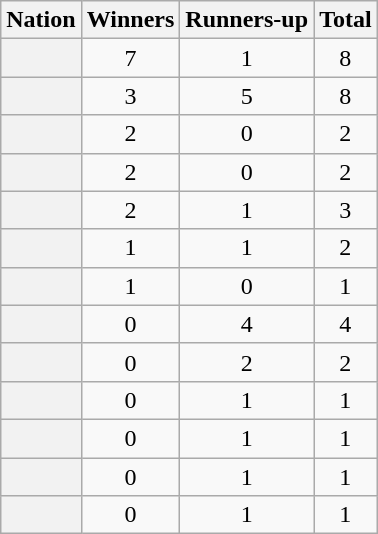<table class="wikitable plainrowheaders sortable" style="text-align:center">
<tr>
<th scope="col">Nation</th>
<th scope="col">Winners</th>
<th scope="col">Runners-up</th>
<th scope="col">Total</th>
</tr>
<tr>
<th scope="row"></th>
<td>7</td>
<td>1</td>
<td>8</td>
</tr>
<tr>
<th scope="row"></th>
<td>3</td>
<td>5</td>
<td>8</td>
</tr>
<tr>
<th scope="row"></th>
<td>2</td>
<td>0</td>
<td>2</td>
</tr>
<tr>
<th scope="row"></th>
<td>2</td>
<td>0</td>
<td>2</td>
</tr>
<tr>
<th scope="row"></th>
<td>2</td>
<td>1</td>
<td>3</td>
</tr>
<tr>
<th scope="row"></th>
<td>1</td>
<td>1</td>
<td>2</td>
</tr>
<tr>
<th scope="row"></th>
<td>1</td>
<td>0</td>
<td>1</td>
</tr>
<tr>
<th scope="row"></th>
<td>0</td>
<td>4</td>
<td>4</td>
</tr>
<tr>
<th scope="row"></th>
<td>0</td>
<td>2</td>
<td>2</td>
</tr>
<tr>
<th scope="row"></th>
<td>0</td>
<td>1</td>
<td>1</td>
</tr>
<tr>
<th scope="row"></th>
<td>0</td>
<td>1</td>
<td>1</td>
</tr>
<tr>
<th scope="row"></th>
<td>0</td>
<td>1</td>
<td>1</td>
</tr>
<tr>
<th scope="row"></th>
<td>0</td>
<td>1</td>
<td>1</td>
</tr>
</table>
